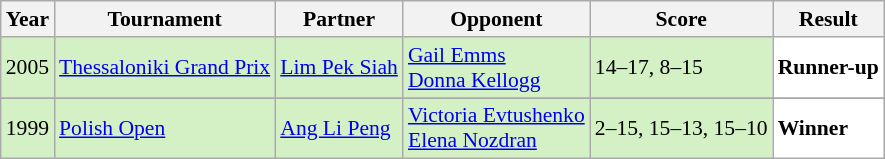<table class="sortable wikitable" style="font-size: 90%;">
<tr>
<th>Year</th>
<th>Tournament</th>
<th>Partner</th>
<th>Opponent</th>
<th>Score</th>
<th>Result</th>
</tr>
<tr style="background:#D4F1C5">
<td align="center">2005</td>
<td align="left"><a href='#'>Thessaloniki Grand Prix</a></td>
<td align="left"> <a href='#'>Lim Pek Siah</a></td>
<td align="left"> <a href='#'>Gail Emms</a> <br>  <a href='#'>Donna Kellogg</a></td>
<td align="left">14–17, 8–15</td>
<td style="text-align:left; background:white"> <strong>Runner-up</strong></td>
</tr>
<tr>
</tr>
<tr style="background:#D4F1C5">
<td align="center">1999</td>
<td align="left"><a href='#'>Polish Open</a></td>
<td align="left"> <a href='#'>Ang Li Peng</a></td>
<td align="left"> <a href='#'>Victoria Evtushenko</a> <br>  <a href='#'>Elena Nozdran</a></td>
<td align="left">2–15, 15–13, 15–10</td>
<td style="text-align:left; background:white"> <strong>Winner</strong></td>
</tr>
</table>
